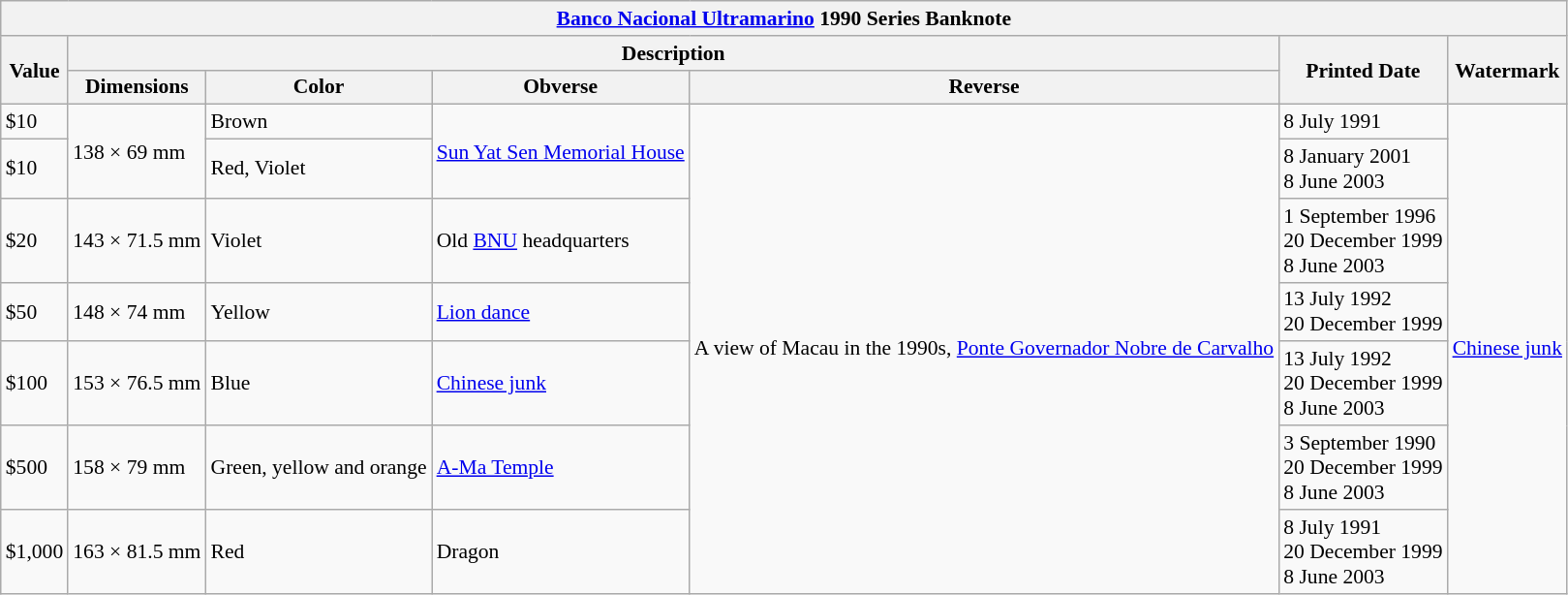<table class="wikitable" style="font-size: 90%">
<tr>
<th colspan="9"><a href='#'>Banco Nacional Ultramarino</a> 1990 Series Banknote</th>
</tr>
<tr>
<th ! rowspan="2">Value</th>
<th colspan="4">Description</th>
<th rowspan="2">Printed Date</th>
<th rowspan="2">Watermark</th>
</tr>
<tr>
<th>Dimensions</th>
<th>Color</th>
<th>Obverse</th>
<th>Reverse</th>
</tr>
<tr>
<td>$10</td>
<td rowspan="2">138 × 69 mm</td>
<td>Brown</td>
<td rowspan="2"><a href='#'>Sun Yat Sen Memorial House</a></td>
<td rowspan="7">A view of Macau in the 1990s, <a href='#'>Ponte Governador Nobre de Carvalho</a></td>
<td>8 July 1991</td>
<td rowspan="7"><a href='#'>Chinese junk</a></td>
</tr>
<tr>
<td>$10</td>
<td>Red, Violet</td>
<td>8 January 2001<br>8 June 2003</td>
</tr>
<tr>
<td>$20</td>
<td>143 × 71.5 mm</td>
<td>Violet</td>
<td>Old <a href='#'>BNU</a> headquarters</td>
<td>1 September 1996<br>20 December 1999<br>8 June 2003</td>
</tr>
<tr>
<td>$50</td>
<td>148 × 74 mm</td>
<td>Yellow</td>
<td><a href='#'>Lion dance</a></td>
<td>13 July 1992<br>20 December 1999</td>
</tr>
<tr>
<td>$100</td>
<td>153 × 76.5 mm</td>
<td>Blue</td>
<td><a href='#'>Chinese junk</a></td>
<td>13 July 1992<br>20 December 1999<br>8 June 2003</td>
</tr>
<tr>
<td>$500</td>
<td>158 × 79 mm</td>
<td>Green, yellow and orange</td>
<td><a href='#'>A-Ma Temple</a></td>
<td>3 September 1990<br> 20 December 1999<br> 8 June 2003</td>
</tr>
<tr>
<td>$1,000</td>
<td>163 × 81.5 mm</td>
<td>Red</td>
<td>Dragon</td>
<td>8 July 1991<br> 20 December 1999<br> 8 June 2003</td>
</tr>
</table>
